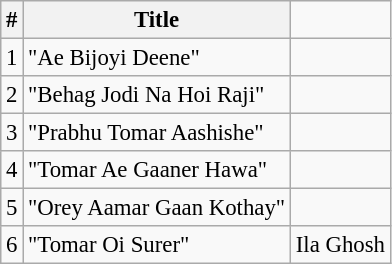<table class="wikitable" style="font-size:95%;">
<tr>
<th>#</th>
<th>Title</th>
</tr>
<tr>
<td>1</td>
<td>"Ae Bijoyi Deene"</td>
<td></td>
</tr>
<tr>
<td>2</td>
<td>"Behag Jodi Na Hoi Raji"</td>
<td></td>
</tr>
<tr>
<td>3</td>
<td>"Prabhu Tomar Aashishe"</td>
<td></td>
</tr>
<tr>
<td>4</td>
<td>"Tomar Ae Gaaner Hawa"</td>
<td></td>
</tr>
<tr>
<td>5</td>
<td>"Orey Aamar Gaan Kothay"</td>
</tr>
<tr>
<td>6</td>
<td>"Tomar Oi Surer"</td>
<td>Ila Ghosh</td>
</tr>
</table>
